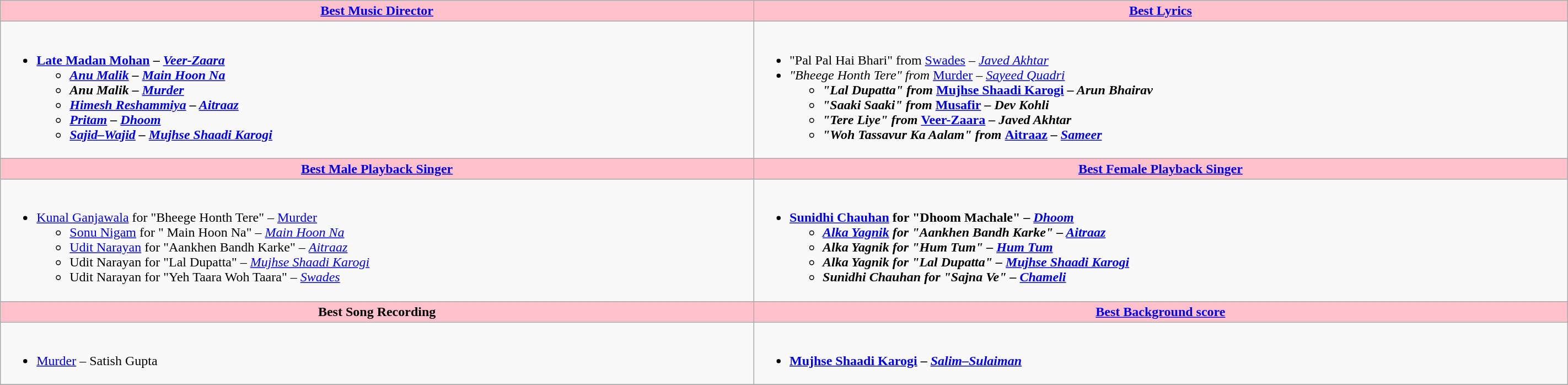<table class=wikitable style="width:150%">
<tr>
<th style="background:#FFC1CC;" ! style="width="50%"><a href='#'>Best Music Director</a></th>
<th style="background:#FFC1CC;" ! style="width="50%"><a href='#'>Best Lyrics</a></th>
</tr>
<tr>
<td valign="top"><br><ul><li><strong><a href='#'>Late Madan Mohan</a> – <em><a href='#'>Veer-Zaara</a><strong><em><ul><li><a href='#'>Anu Malik</a> – </em><a href='#'>Main Hoon Na</a><em></li><li>Anu Malik – </em><a href='#'>Murder</a><em></li><li><a href='#'>Himesh Reshammiya</a> – </em><a href='#'>Aitraaz</a><em></li><li><a href='#'>Pritam</a> – </em><a href='#'>Dhoom</a><em></li><li><a href='#'>Sajid–Wajid</a> – </em><a href='#'>Mujhse Shaadi Karogi</a><em></li></ul></li></ul></td>
<td valign="top"><br><ul><li></strong>"Pal Pal Hai Bhari" from </em><a href='#'>Swades</a><em> – <a href='#'>Javed Akhtar</a><strong></li><li></strong>"Bheege Honth Tere" from </em><a href='#'>Murder</a><em> – <a href='#'>Sayeed Quadri</a><strong><ul><li>"Lal Dupatta" from </em><a href='#'>Mujhse Shaadi Karogi</a><em> – Arun Bhairav</li><li>"Saaki Saaki" from </em><a href='#'>Musafir</a><em> – Dev Kohli</li><li>"Tere Liye" from </em><a href='#'>Veer-Zaara</a><em> – Javed Akhtar</li><li>"Woh Tassavur Ka Aalam" from </em><a href='#'>Aitraaz</a><em> – <a href='#'>Sameer</a></li></ul></li></ul></td>
</tr>
<tr>
<th style="background:#FFC1CC;" ! style="width="50%"><a href='#'>Best Male Playback Singer</a></th>
<th style="background:#FFC1CC;" ! style="width="50%"><a href='#'>Best Female Playback Singer</a></th>
</tr>
<tr>
<td valign="top"><br><ul><li></strong><a href='#'>Kunal Ganjawala</a> for "Bheege Honth Tere" – </em><a href='#'>Murder</a></em></strong><ul><li><a href='#'>Sonu Nigam</a> for " Main Hoon Na" – <em><a href='#'>Main Hoon Na</a></em></li><li><a href='#'>Udit Narayan</a> for "Aankhen Bandh Karke" – <em><a href='#'>Aitraaz</a></em></li><li>Udit Narayan for "Lal Dupatta" – <em><a href='#'>Mujhse Shaadi Karogi</a></em></li><li>Udit Narayan for "Yeh Taara Woh Taara" – <em><a href='#'>Swades</a></em></li></ul></li></ul></td>
<td valign="top"><br><ul><li><strong><a href='#'>Sunidhi Chauhan</a> for "Dhoom Machale" – <em><a href='#'>Dhoom</a><strong><em><ul><li><a href='#'>Alka Yagnik</a> for "Aankhen Bandh Karke" – </em><a href='#'>Aitraaz</a><em></li><li>Alka Yagnik for "Hum Tum" – </em><a href='#'>Hum Tum</a><em></li><li>Alka Yagnik for "Lal Dupatta" – </em><a href='#'>Mujhse Shaadi Karogi</a><em></li><li>Sunidhi Chauhan for "Sajna Ve" – </em><a href='#'>Chameli</a><em></li></ul></li></ul></td>
</tr>
<tr>
<th style="background:#FFC1CC;" ! style="width="50%">Best Song Recording</th>
<th style="background:#FFC1CC;" ! style="width="50%"><a href='#'>Best Background score</a></th>
</tr>
<tr>
<td valign="top"><br><ul><li></strong><a href='#'>Murder</a> – </em>Satish Gupta</em></strong></li></ul></td>
<td valign="top"><br><ul><li><strong><a href='#'>Mujhse Shaadi Karogi</a> – <em><a href='#'>Salim–Sulaiman</a><strong><em></li></ul></td>
</tr>
<tr>
</tr>
</table>
